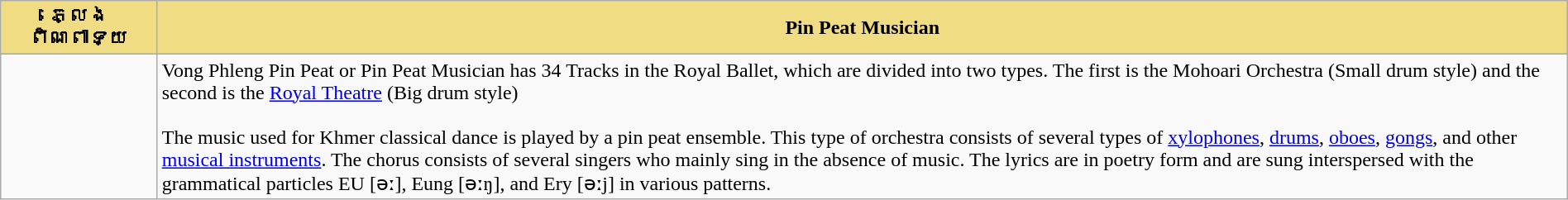<table width=100% class="wikitable">
<tr>
<th style="background-color:#F0DC82" width=10%><strong>ភ្លេងពិណពាទ្យ</strong></th>
<th style="background-color:#F0DC82"><strong>Pin Peat Musician</strong></th>
</tr>
<tr>
<td align="center"></td>
<td>Vong Phleng Pin Peat or Pin Peat Musician has 34 Tracks in the Royal Ballet, which are divided into two types. The first is the Mohoari Orchestra (Small drum style) and the second is the <a href='#'>Royal Theatre</a> (Big drum style)<br>
<br>The music used for Khmer classical dance is played by a pin peat ensemble. This type of orchestra consists of several types of <a href='#'>xylophones</a>, <a href='#'>drums</a>, <a href='#'>oboes</a>, <a href='#'>gongs</a>, and other <a href='#'>musical instruments</a>. The chorus consists of several singers who mainly sing in the absence of music. The lyrics are in poetry form and are sung interspersed with the grammatical particles EU [əː], Eung [əːŋ], and Ery [əːj] in various patterns.</td>
</tr>
</table>
